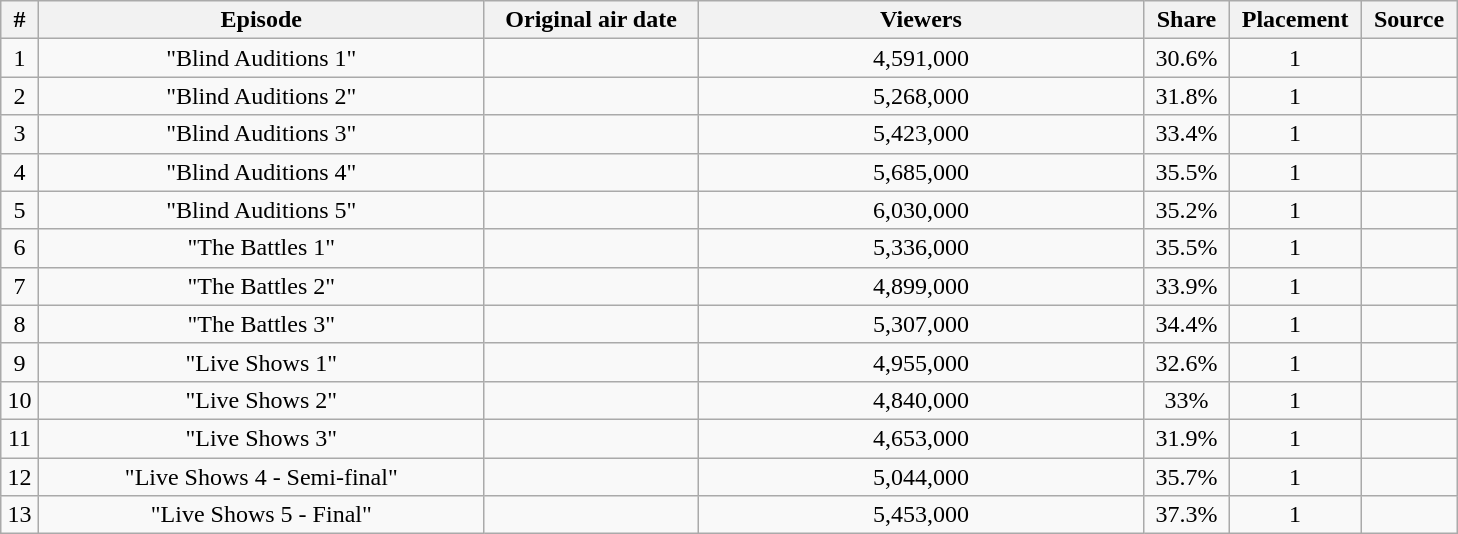<table style="text-align:center;" class="wikitable sortable">
<tr>
<th style="padding:0 8px;" class="unsortable">#</th>
<th style="width:290px;" class="unsortable">Episode</th>
<th style="width:135px;" class="unsortable">Original air date</th>
<th style="width:290px;" class="unsortable">Viewers</th>
<th style="padding: 1px 8px" class="unsortable">Share</th>
<th style="padding:0 8px;" class="unsortable">Placement</th>
<th style="padding:0 8px;" class="unsortable">Source</th>
</tr>
<tr>
<td>1</td>
<td>"Blind Auditions 1"</td>
<td></td>
<td>4,591,000</td>
<td>30.6%</td>
<td>1</td>
<td></td>
</tr>
<tr>
<td>2</td>
<td>"Blind Auditions 2"</td>
<td></td>
<td>5,268,000</td>
<td>31.8%</td>
<td>1</td>
<td></td>
</tr>
<tr>
<td>3</td>
<td>"Blind Auditions 3"</td>
<td></td>
<td>5,423,000</td>
<td>33.4%</td>
<td>1</td>
<td></td>
</tr>
<tr>
<td>4</td>
<td>"Blind Auditions 4"</td>
<td></td>
<td>5,685,000</td>
<td>35.5%</td>
<td>1</td>
<td></td>
</tr>
<tr>
<td>5</td>
<td>"Blind Auditions 5"</td>
<td></td>
<td>6,030,000</td>
<td>35.2%</td>
<td>1</td>
<td></td>
</tr>
<tr>
<td>6</td>
<td>"The Battles 1"</td>
<td></td>
<td>5,336,000</td>
<td>35.5%</td>
<td>1</td>
<td></td>
</tr>
<tr>
<td>7</td>
<td>"The Battles 2"</td>
<td></td>
<td>4,899,000</td>
<td>33.9%</td>
<td>1</td>
<td></td>
</tr>
<tr>
<td>8</td>
<td>"The Battles 3"</td>
<td></td>
<td>5,307,000</td>
<td>34.4%</td>
<td>1</td>
<td></td>
</tr>
<tr>
<td>9</td>
<td>"Live Shows 1"</td>
<td></td>
<td>4,955,000</td>
<td>32.6%</td>
<td>1</td>
<td></td>
</tr>
<tr>
<td>10</td>
<td>"Live Shows 2"</td>
<td></td>
<td>4,840,000</td>
<td>33%</td>
<td>1</td>
<td></td>
</tr>
<tr>
<td>11</td>
<td>"Live Shows 3"</td>
<td></td>
<td>4,653,000</td>
<td>31.9%</td>
<td>1</td>
<td></td>
</tr>
<tr>
<td>12</td>
<td>"Live Shows 4 - Semi-final"</td>
<td></td>
<td>5,044,000</td>
<td>35.7%</td>
<td>1</td>
<td></td>
</tr>
<tr>
<td>13</td>
<td>"Live Shows 5 - Final"</td>
<td></td>
<td>5,453,000</td>
<td>37.3%</td>
<td>1</td>
<td></td>
</tr>
</table>
